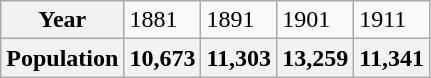<table class="wikitable">
<tr>
<th>Year</th>
<td>1881</td>
<td>1891</td>
<td>1901</td>
<td>1911</td>
</tr>
<tr>
<th>Population</th>
<th>10,673</th>
<th>11,303</th>
<th>13,259</th>
<th>11,341</th>
</tr>
</table>
